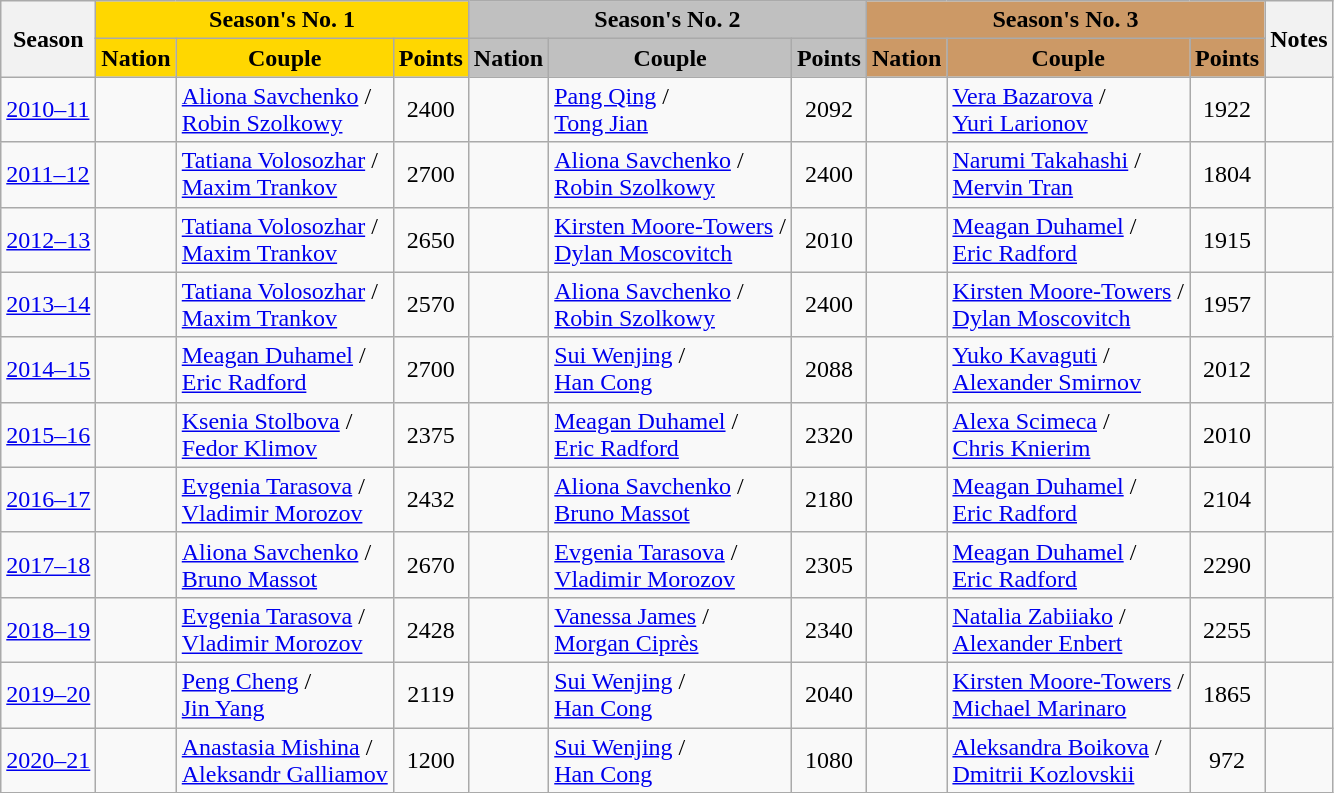<table class="wikitable sortable">
<tr>
<th rowspan="2">Season</th>
<th colspan="3" style="background-color: gold;">Season's No. 1</th>
<th colspan="3" style="background-color: silver;">Season's No. 2</th>
<th colspan="3" style="background-color: #cc9966;">Season's No. 3</th>
<th rowspan="2">Notes</th>
</tr>
<tr>
<th style="background-color: gold;">Nation</th>
<th style="background-color: gold;">Couple</th>
<th style="background-color: gold;">Points</th>
<th style="background-color: silver;">Nation</th>
<th style="background-color: silver;">Couple</th>
<th style="background-color: silver;">Points</th>
<th style="background-color: #cc9966;">Nation</th>
<th style="background-color: #cc9966;">Couple</th>
<th style="background-color: #cc9966;">Points</th>
</tr>
<tr>
<td><a href='#'>2010–11</a></td>
<td></td>
<td><a href='#'>Aliona Savchenko</a> /<br><a href='#'>Robin Szolkowy</a></td>
<td style="text-align: center;">2400</td>
<td></td>
<td><a href='#'>Pang Qing</a> /<br><a href='#'>Tong Jian</a></td>
<td style="text-align: center;">2092</td>
<td></td>
<td><a href='#'>Vera Bazarova</a> /<br><a href='#'>Yuri Larionov</a></td>
<td style="text-align: center;">1922</td>
<td></td>
</tr>
<tr>
<td><a href='#'>2011–12</a></td>
<td></td>
<td><a href='#'>Tatiana Volosozhar</a> /<br><a href='#'>Maxim Trankov</a></td>
<td style="text-align: center;">2700</td>
<td></td>
<td><a href='#'>Aliona Savchenko</a> /<br><a href='#'>Robin Szolkowy</a></td>
<td style="text-align: center;">2400</td>
<td></td>
<td><a href='#'>Narumi Takahashi</a> /<br><a href='#'>Mervin Tran</a></td>
<td style="text-align: center;">1804</td>
<td></td>
</tr>
<tr>
<td><a href='#'>2012–13</a></td>
<td></td>
<td><a href='#'>Tatiana Volosozhar</a> /<br><a href='#'>Maxim Trankov</a></td>
<td style="text-align: center;">2650</td>
<td></td>
<td><a href='#'>Kirsten Moore-Towers</a> /<br><a href='#'>Dylan Moscovitch</a></td>
<td style="text-align: center;">2010</td>
<td></td>
<td><a href='#'>Meagan Duhamel</a> /<br><a href='#'>Eric Radford</a></td>
<td style="text-align: center;">1915</td>
<td></td>
</tr>
<tr>
<td><a href='#'>2013–14</a></td>
<td></td>
<td><a href='#'>Tatiana Volosozhar</a> /<br><a href='#'>Maxim Trankov</a></td>
<td style="text-align: center;">2570</td>
<td></td>
<td><a href='#'>Aliona Savchenko</a> /<br><a href='#'>Robin Szolkowy</a></td>
<td style="text-align: center;">2400</td>
<td></td>
<td><a href='#'>Kirsten Moore-Towers</a> /<br><a href='#'>Dylan Moscovitch</a></td>
<td style="text-align: center;">1957</td>
<td></td>
</tr>
<tr>
<td><a href='#'>2014–15</a></td>
<td></td>
<td><a href='#'>Meagan Duhamel</a> /<br><a href='#'>Eric Radford</a></td>
<td style="text-align: center;">2700</td>
<td></td>
<td><a href='#'>Sui Wenjing</a> /<br><a href='#'>Han Cong</a></td>
<td style="text-align: center;">2088</td>
<td></td>
<td><a href='#'>Yuko Kavaguti</a> /<br><a href='#'>Alexander Smirnov</a></td>
<td style="text-align: center;">2012</td>
<td></td>
</tr>
<tr>
<td><a href='#'>2015–16</a></td>
<td></td>
<td><a href='#'>Ksenia Stolbova</a> /<br><a href='#'>Fedor Klimov</a></td>
<td style="text-align: center;">2375</td>
<td></td>
<td><a href='#'>Meagan Duhamel</a> /<br><a href='#'>Eric Radford</a></td>
<td style="text-align: center;">2320</td>
<td></td>
<td><a href='#'>Alexa Scimeca</a> /<br><a href='#'>Chris Knierim</a></td>
<td style="text-align: center;">2010</td>
<td></td>
</tr>
<tr>
<td><a href='#'>2016–17</a></td>
<td></td>
<td><a href='#'>Evgenia Tarasova</a> /<br><a href='#'>Vladimir Morozov</a></td>
<td style="text-align: center;">2432</td>
<td></td>
<td><a href='#'>Aliona Savchenko</a> /<br><a href='#'>Bruno Massot</a></td>
<td style="text-align: center;">2180</td>
<td></td>
<td><a href='#'>Meagan Duhamel</a> /<br><a href='#'>Eric Radford</a></td>
<td style="text-align: center;">2104</td>
<td></td>
</tr>
<tr>
<td><a href='#'>2017–18</a></td>
<td></td>
<td><a href='#'>Aliona Savchenko</a> /<br><a href='#'>Bruno Massot</a></td>
<td style="text-align: center;">2670</td>
<td></td>
<td><a href='#'>Evgenia Tarasova</a> /<br><a href='#'>Vladimir Morozov</a></td>
<td style="text-align: center;">2305</td>
<td></td>
<td><a href='#'>Meagan Duhamel</a> /<br><a href='#'>Eric Radford</a></td>
<td style="text-align: center;">2290</td>
<td></td>
</tr>
<tr>
<td><a href='#'>2018–19</a></td>
<td></td>
<td><a href='#'>Evgenia Tarasova</a> /<br><a href='#'>Vladimir Morozov</a></td>
<td style="text-align: center;">2428</td>
<td></td>
<td><a href='#'>Vanessa James</a> /<br><a href='#'>Morgan Ciprès</a></td>
<td style="text-align: center;">2340</td>
<td></td>
<td><a href='#'>Natalia Zabiiako</a> /<br><a href='#'>Alexander Enbert</a></td>
<td style="text-align: center;">2255</td>
<td></td>
</tr>
<tr>
<td><a href='#'>2019–20</a></td>
<td></td>
<td><a href='#'>Peng Cheng</a> /<br><a href='#'>Jin Yang</a></td>
<td style="text-align: center;">2119</td>
<td></td>
<td><a href='#'>Sui Wenjing</a> /<br><a href='#'>Han Cong</a></td>
<td style="text-align: center;">2040</td>
<td></td>
<td><a href='#'>Kirsten Moore-Towers</a> /<br><a href='#'>Michael Marinaro</a></td>
<td style="text-align: center;">1865</td>
<td></td>
</tr>
<tr>
<td><a href='#'>2020–21</a></td>
<td></td>
<td><a href='#'>Anastasia Mishina</a> /<br><a href='#'>Aleksandr Galliamov</a></td>
<td style="text-align: center;">1200</td>
<td></td>
<td><a href='#'>Sui Wenjing</a> /<br><a href='#'>Han Cong</a></td>
<td style="text-align: center;">1080</td>
<td></td>
<td><a href='#'>Aleksandra Boikova</a> /<br><a href='#'>Dmitrii Kozlovskii</a></td>
<td style="text-align: center;">972</td>
<td></td>
</tr>
</table>
